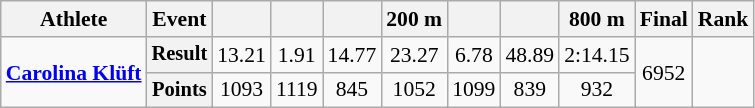<table class="wikitable" style="font-size:90%">
<tr>
<th>Athlete</th>
<th>Event</th>
<th></th>
<th></th>
<th></th>
<th>200 m</th>
<th></th>
<th></th>
<th>800 m</th>
<th>Final</th>
<th>Rank</th>
</tr>
<tr align=center>
<td rowspan=2 align=left><strong><a href='#'>Carolina Klüft</a></strong></td>
<th style="font-size:95%">Result</th>
<td>13.21</td>
<td>1.91</td>
<td>14.77</td>
<td>23.27</td>
<td>6.78</td>
<td>48.89</td>
<td>2:14.15</td>
<td rowspan=2>6952</td>
<td rowspan=2></td>
</tr>
<tr align=center>
<th style="font-size:95%">Points</th>
<td>1093</td>
<td>1119</td>
<td>845</td>
<td>1052</td>
<td>1099</td>
<td>839</td>
<td>932</td>
</tr>
</table>
